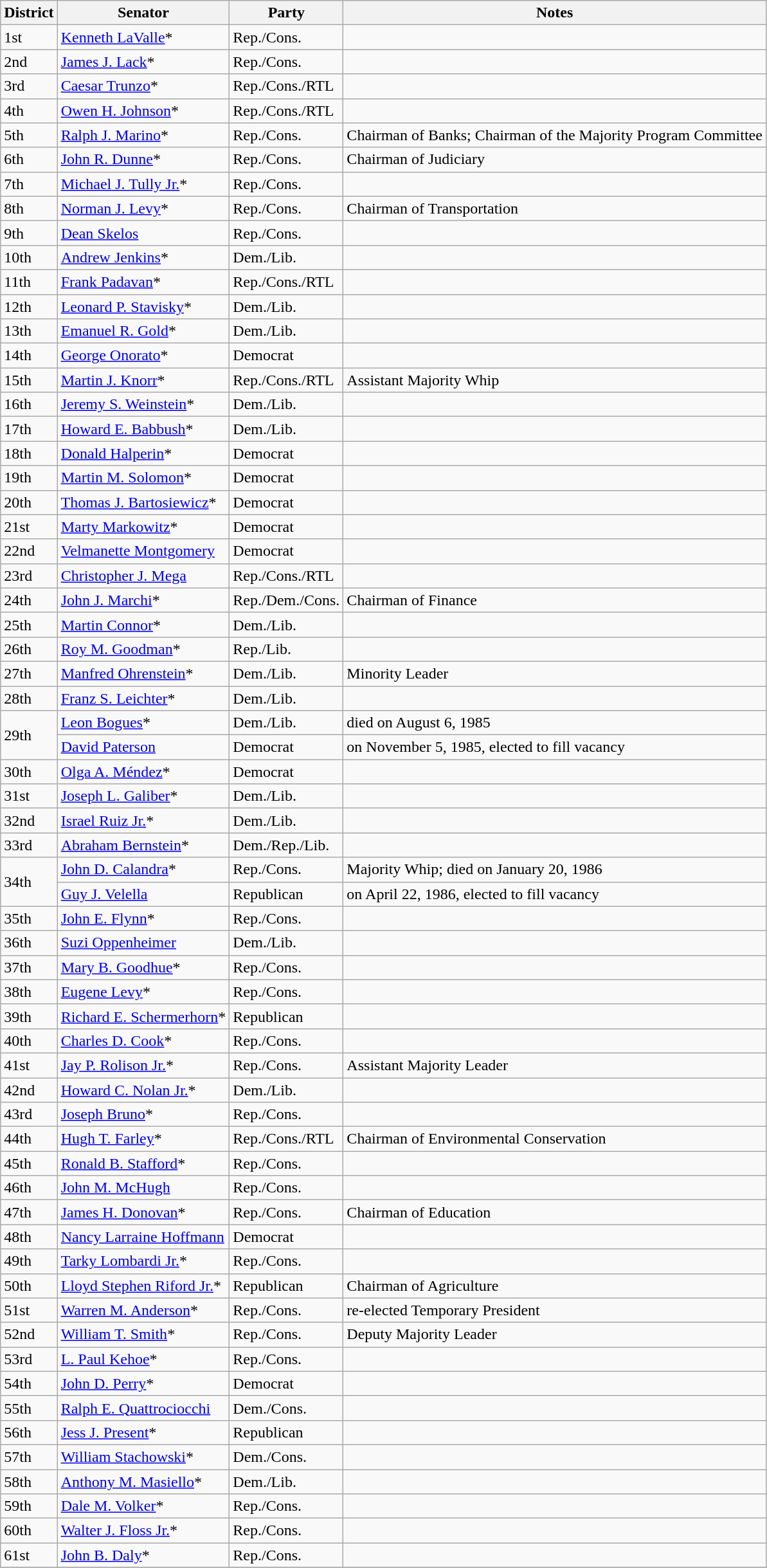<table class=wikitable>
<tr>
<th>District</th>
<th>Senator</th>
<th>Party</th>
<th>Notes</th>
</tr>
<tr>
<td>1st</td>
<td><a href='#'>Kenneth LaValle</a>*</td>
<td>Rep./Cons.</td>
<td></td>
</tr>
<tr>
<td>2nd</td>
<td><a href='#'>James J. Lack</a>*</td>
<td>Rep./Cons.</td>
<td></td>
</tr>
<tr>
<td>3rd</td>
<td><a href='#'>Caesar Trunzo</a>*</td>
<td>Rep./Cons./RTL</td>
<td></td>
</tr>
<tr>
<td>4th</td>
<td><a href='#'>Owen H. Johnson</a>*</td>
<td>Rep./Cons./RTL</td>
<td></td>
</tr>
<tr>
<td>5th</td>
<td><a href='#'>Ralph J. Marino</a>*</td>
<td>Rep./Cons.</td>
<td>Chairman of Banks; Chairman of the Majority Program Committee</td>
</tr>
<tr>
<td>6th</td>
<td><a href='#'>John R. Dunne</a>*</td>
<td>Rep./Cons.</td>
<td>Chairman of Judiciary</td>
</tr>
<tr>
<td>7th</td>
<td><a href='#'>Michael J. Tully Jr.</a>*</td>
<td>Rep./Cons.</td>
<td></td>
</tr>
<tr>
<td>8th</td>
<td><a href='#'>Norman J. Levy</a>*</td>
<td>Rep./Cons.</td>
<td>Chairman of Transportation</td>
</tr>
<tr>
<td>9th</td>
<td><a href='#'>Dean Skelos</a></td>
<td>Rep./Cons.</td>
<td></td>
</tr>
<tr>
<td>10th</td>
<td><a href='#'>Andrew Jenkins</a>*</td>
<td>Dem./Lib.</td>
<td></td>
</tr>
<tr>
<td>11th</td>
<td><a href='#'>Frank Padavan</a>*</td>
<td>Rep./Cons./RTL</td>
<td></td>
</tr>
<tr>
<td>12th</td>
<td><a href='#'>Leonard P. Stavisky</a>*</td>
<td>Dem./Lib.</td>
<td></td>
</tr>
<tr>
<td>13th</td>
<td><a href='#'>Emanuel R. Gold</a>*</td>
<td>Dem./Lib.</td>
<td></td>
</tr>
<tr>
<td>14th</td>
<td><a href='#'>George Onorato</a>*</td>
<td>Democrat</td>
<td></td>
</tr>
<tr>
<td>15th</td>
<td><a href='#'>Martin J. Knorr</a>*</td>
<td>Rep./Cons./RTL</td>
<td>Assistant Majority Whip</td>
</tr>
<tr>
<td>16th</td>
<td><a href='#'>Jeremy S. Weinstein</a>*</td>
<td>Dem./Lib.</td>
<td></td>
</tr>
<tr>
<td>17th</td>
<td><a href='#'>Howard E. Babbush</a>*</td>
<td>Dem./Lib.</td>
<td></td>
</tr>
<tr>
<td>18th</td>
<td><a href='#'>Donald Halperin</a>*</td>
<td>Democrat</td>
<td></td>
</tr>
<tr>
<td>19th</td>
<td><a href='#'>Martin M. Solomon</a>*</td>
<td>Democrat</td>
<td></td>
</tr>
<tr>
<td>20th</td>
<td><a href='#'>Thomas J. Bartosiewicz</a>*</td>
<td>Democrat</td>
<td></td>
</tr>
<tr>
<td>21st</td>
<td><a href='#'>Marty Markowitz</a>*</td>
<td>Democrat</td>
<td></td>
</tr>
<tr>
<td>22nd</td>
<td><a href='#'>Velmanette Montgomery</a></td>
<td>Democrat</td>
<td></td>
</tr>
<tr>
<td>23rd</td>
<td><a href='#'>Christopher J. Mega</a></td>
<td>Rep./Cons./RTL</td>
<td></td>
</tr>
<tr>
<td>24th</td>
<td><a href='#'>John J. Marchi</a>*</td>
<td>Rep./Dem./Cons.</td>
<td>Chairman of Finance</td>
</tr>
<tr>
<td>25th</td>
<td><a href='#'>Martin Connor</a>*</td>
<td>Dem./Lib.</td>
<td></td>
</tr>
<tr>
<td>26th</td>
<td><a href='#'>Roy M. Goodman</a>*</td>
<td>Rep./Lib.</td>
<td></td>
</tr>
<tr>
<td>27th</td>
<td><a href='#'>Manfred Ohrenstein</a>*</td>
<td>Dem./Lib.</td>
<td>Minority Leader</td>
</tr>
<tr>
<td>28th</td>
<td><a href='#'>Franz S. Leichter</a>*</td>
<td>Dem./Lib.</td>
<td></td>
</tr>
<tr>
<td rowspan="2">29th</td>
<td><a href='#'>Leon Bogues</a>*</td>
<td>Dem./Lib.</td>
<td>died on August 6, 1985</td>
</tr>
<tr>
<td><a href='#'>David Paterson</a></td>
<td>Democrat</td>
<td>on November 5, 1985, elected to fill vacancy</td>
</tr>
<tr>
<td>30th</td>
<td><a href='#'>Olga A. Méndez</a>*</td>
<td>Democrat</td>
<td></td>
</tr>
<tr>
<td>31st</td>
<td><a href='#'>Joseph L. Galiber</a>*</td>
<td>Dem./Lib.</td>
<td></td>
</tr>
<tr>
<td>32nd</td>
<td><a href='#'>Israel Ruiz Jr.</a>*</td>
<td>Dem./Lib.</td>
<td></td>
</tr>
<tr>
<td>33rd</td>
<td><a href='#'>Abraham Bernstein</a>*</td>
<td>Dem./Rep./Lib.</td>
<td></td>
</tr>
<tr>
<td rowspan="2">34th</td>
<td><a href='#'>John D. Calandra</a>*</td>
<td>Rep./Cons.</td>
<td>Majority Whip; died on January 20, 1986</td>
</tr>
<tr>
<td><a href='#'>Guy J. Velella</a></td>
<td>Republican</td>
<td>on April 22, 1986, elected to fill vacancy</td>
</tr>
<tr>
<td>35th</td>
<td><a href='#'>John E. Flynn</a>*</td>
<td>Rep./Cons.</td>
<td></td>
</tr>
<tr>
<td>36th</td>
<td><a href='#'>Suzi Oppenheimer</a></td>
<td>Dem./Lib.</td>
<td></td>
</tr>
<tr>
<td>37th</td>
<td><a href='#'>Mary B. Goodhue</a>*</td>
<td>Rep./Cons.</td>
<td></td>
</tr>
<tr>
<td>38th</td>
<td><a href='#'>Eugene Levy</a>*</td>
<td>Rep./Cons.</td>
<td></td>
</tr>
<tr>
<td>39th</td>
<td><a href='#'>Richard E. Schermerhorn</a>*</td>
<td>Republican</td>
<td></td>
</tr>
<tr>
<td>40th</td>
<td><a href='#'>Charles D. Cook</a>*</td>
<td>Rep./Cons.</td>
<td></td>
</tr>
<tr>
<td>41st</td>
<td><a href='#'>Jay P. Rolison Jr.</a>*</td>
<td>Rep./Cons.</td>
<td>Assistant Majority Leader</td>
</tr>
<tr>
<td>42nd</td>
<td><a href='#'>Howard C. Nolan Jr.</a>*</td>
<td>Dem./Lib.</td>
<td></td>
</tr>
<tr>
<td>43rd</td>
<td><a href='#'>Joseph Bruno</a>*</td>
<td>Rep./Cons.</td>
<td></td>
</tr>
<tr>
<td>44th</td>
<td><a href='#'>Hugh T. Farley</a>*</td>
<td>Rep./Cons./RTL</td>
<td>Chairman of Environmental Conservation</td>
</tr>
<tr>
<td>45th</td>
<td><a href='#'>Ronald B. Stafford</a>*</td>
<td>Rep./Cons.</td>
<td></td>
</tr>
<tr>
<td>46th</td>
<td><a href='#'>John M. McHugh</a></td>
<td>Rep./Cons.</td>
<td></td>
</tr>
<tr>
<td>47th</td>
<td><a href='#'>James H. Donovan</a>*</td>
<td>Rep./Cons.</td>
<td>Chairman of Education</td>
</tr>
<tr>
<td>48th</td>
<td><a href='#'>Nancy Larraine Hoffmann</a></td>
<td>Democrat</td>
<td></td>
</tr>
<tr>
<td>49th</td>
<td><a href='#'>Tarky Lombardi Jr.</a>*</td>
<td>Rep./Cons.</td>
<td></td>
</tr>
<tr>
<td>50th</td>
<td><a href='#'>Lloyd Stephen Riford Jr.</a>*</td>
<td>Republican</td>
<td>Chairman of Agriculture</td>
</tr>
<tr>
<td>51st</td>
<td><a href='#'>Warren M. Anderson</a>*</td>
<td>Rep./Cons.</td>
<td>re-elected Temporary President</td>
</tr>
<tr>
<td>52nd</td>
<td><a href='#'>William T. Smith</a>*</td>
<td>Rep./Cons.</td>
<td>Deputy Majority Leader</td>
</tr>
<tr>
<td>53rd</td>
<td><a href='#'>L. Paul Kehoe</a>*</td>
<td>Rep./Cons.</td>
<td></td>
</tr>
<tr>
<td>54th</td>
<td><a href='#'>John D. Perry</a>*</td>
<td>Democrat</td>
<td></td>
</tr>
<tr>
<td>55th</td>
<td><a href='#'>Ralph E. Quattrociocchi</a></td>
<td>Dem./Cons.</td>
<td></td>
</tr>
<tr>
<td>56th</td>
<td><a href='#'>Jess J. Present</a>*</td>
<td>Republican</td>
<td></td>
</tr>
<tr>
<td>57th</td>
<td><a href='#'>William Stachowski</a>*</td>
<td>Dem./Cons.</td>
<td></td>
</tr>
<tr>
<td>58th</td>
<td><a href='#'>Anthony M. Masiello</a>*</td>
<td>Dem./Lib.</td>
<td></td>
</tr>
<tr>
<td>59th</td>
<td><a href='#'>Dale M. Volker</a>*</td>
<td>Rep./Cons.</td>
<td></td>
</tr>
<tr>
<td>60th</td>
<td><a href='#'>Walter J. Floss Jr.</a>*</td>
<td>Rep./Cons.</td>
<td></td>
</tr>
<tr>
<td>61st</td>
<td><a href='#'>John B. Daly</a>*</td>
<td>Rep./Cons.</td>
<td></td>
</tr>
<tr>
</tr>
</table>
